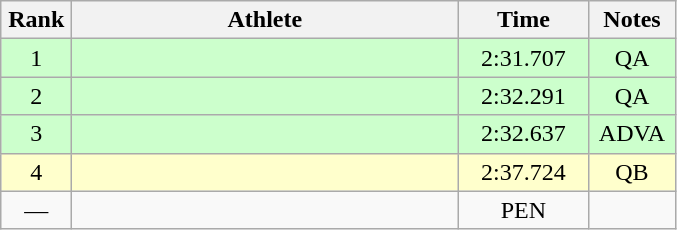<table class=wikitable style="text-align:center">
<tr>
<th width=40>Rank</th>
<th width=250>Athlete</th>
<th width=80>Time</th>
<th width=50>Notes</th>
</tr>
<tr bgcolor="ccffcc">
<td>1</td>
<td align=left></td>
<td>2:31.707</td>
<td>QA</td>
</tr>
<tr bgcolor="ccffcc">
<td>2</td>
<td align=left></td>
<td>2:32.291</td>
<td>QA</td>
</tr>
<tr bgcolor="ccffcc">
<td>3</td>
<td align=left></td>
<td>2:32.637</td>
<td>ADVA</td>
</tr>
<tr bgcolor="ffffcc">
<td>4</td>
<td align=left></td>
<td>2:37.724</td>
<td>QB</td>
</tr>
<tr>
<td>—</td>
<td align=left></td>
<td>PEN</td>
<td></td>
</tr>
</table>
